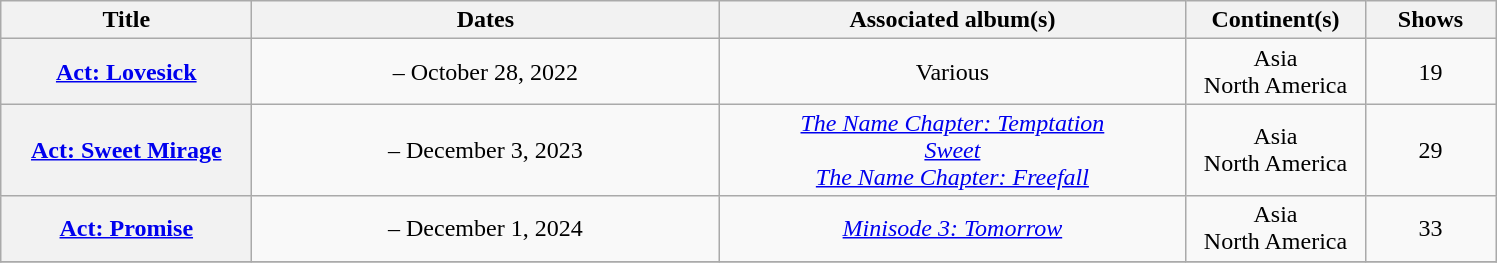<table class="wikitable sortable plainrowheaders" style="text-align:center;">
<tr>
<th scope="col" style="width:10em;">Title</th>
<th scope="col" style="width:19em;">Dates</th>
<th scope="col" style="width:19em;">Associated album(s)</th>
<th scope="col" style="width:7em;">Continent(s)</th>
<th scope="col" style="width:5em;">Shows</th>
</tr>
<tr>
<th scope="row"><a href='#'>Act: Lovesick</a></th>
<td> – October 28, 2022</td>
<td>Various</td>
<td>Asia<br>North America</td>
<td>19</td>
</tr>
<tr>
<th scope="row"><a href='#'>Act: Sweet Mirage</a></th>
<td> – December 3, 2023</td>
<td><em><a href='#'>The Name Chapter: Temptation</a><br><a href='#'>Sweet</a></em><br><em><a href='#'>The Name Chapter: Freefall</a></em></td>
<td>Asia<br>North America</td>
<td>29</td>
</tr>
<tr>
<th scope="row"><a href='#'>Act: Promise</a></th>
<td> – December 1, 2024</td>
<td><em><a href='#'>Minisode 3: Tomorrow</a></em></td>
<td>Asia<br>North America</td>
<td>33</td>
</tr>
<tr>
</tr>
</table>
